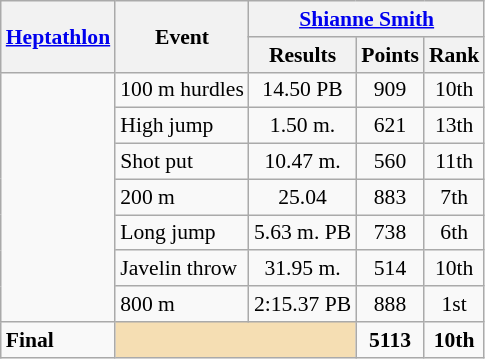<table class="wikitable" border="1" style="font-size:90%">
<tr>
<th rowspan=2><a href='#'>Heptathlon</a></th>
<th rowspan=2>Event</th>
<th colspan=3><a href='#'>Shianne Smith</a></th>
</tr>
<tr>
<th>Results</th>
<th>Points</th>
<th>Rank</th>
</tr>
<tr>
<td rowspan=7></td>
<td>100 m hurdles</td>
<td align=center>14.50 PB</td>
<td align=center>909</td>
<td align=center>10th</td>
</tr>
<tr>
<td>High jump</td>
<td align=center>1.50 m.</td>
<td align=center>621</td>
<td align=center>13th</td>
</tr>
<tr>
<td>Shot put</td>
<td align=center>10.47 m.</td>
<td align=center>560</td>
<td align=center>11th</td>
</tr>
<tr>
<td>200 m</td>
<td align=center>25.04</td>
<td align=center>883</td>
<td align=center>7th</td>
</tr>
<tr>
<td>Long jump</td>
<td align=center>5.63 m. PB</td>
<td align=center>738</td>
<td align=center>6th</td>
</tr>
<tr>
<td>Javelin throw</td>
<td align=center>31.95 m.</td>
<td align=center>514</td>
<td align=center>10th</td>
</tr>
<tr>
<td>800 m</td>
<td align=center>2:15.37 PB</td>
<td align=center>888</td>
<td align=center>1st</td>
</tr>
<tr>
<td><strong>Final</strong></td>
<td colspan=2 bgcolor=wheat></td>
<td align=center><strong>5113</strong></td>
<td align=center><strong>10th</strong></td>
</tr>
</table>
